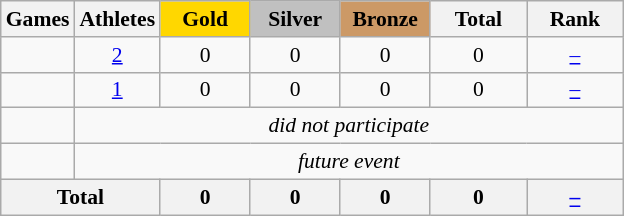<table class="wikitable" style="text-align:center; font-size:90%;">
<tr>
<th>Games</th>
<th>Athletes</th>
<td style="background:gold; width:3.7em; font-weight:bold;">Gold</td>
<td style="background:silver; width:3.7em; font-weight:bold;">Silver</td>
<td style="background:#cc9966; width:3.7em; font-weight:bold;">Bronze</td>
<th style="width:4em; font-weight:bold;">Total</th>
<th style="width:4em; font-weight:bold;">Rank</th>
</tr>
<tr>
<td align=left></td>
<td><a href='#'>2</a></td>
<td>0</td>
<td>0</td>
<td>0</td>
<td>0</td>
<td><a href='#'>–</a></td>
</tr>
<tr>
<td align=left></td>
<td><a href='#'>1</a></td>
<td>0</td>
<td>0</td>
<td>0</td>
<td>0</td>
<td><a href='#'>–</a></td>
</tr>
<tr>
<td align=left></td>
<td colspan=6><em>did not participate</em></td>
</tr>
<tr>
<td align=left></td>
<td colspan=6><em>future event</em></td>
</tr>
<tr>
<th colspan=2>Total</th>
<th>0</th>
<th>0</th>
<th>0</th>
<th>0</th>
<th><a href='#'>–</a></th>
</tr>
</table>
